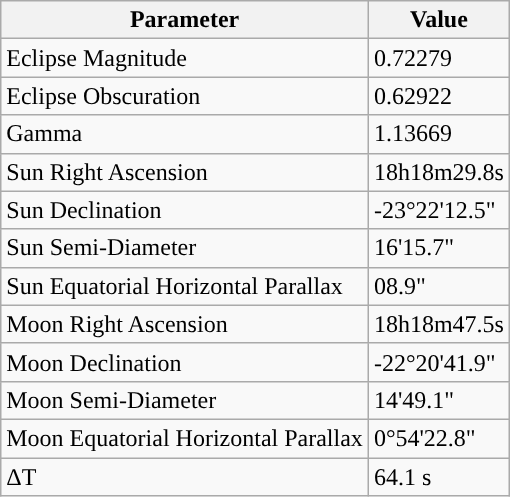<table class="wikitable">
<tr>
<th>Parameter</th>
<th>Value</th>
</tr>
<tr>
<td>Eclipse Magnitude</td>
<td>0.72279</td>
</tr>
<tr>
<td>Eclipse Obscuration</td>
<td>0.62922</td>
</tr>
<tr>
<td>Gamma</td>
<td>1.13669</td>
</tr>
<tr>
<td>Sun Right Ascension</td>
<td>18h18m29.8s</td>
</tr>
<tr>
<td>Sun Declination</td>
<td>-23°22'12.5"</td>
</tr>
<tr>
<td>Sun Semi-Diameter</td>
<td>16'15.7"</td>
</tr>
<tr>
<td>Sun Equatorial Horizontal Parallax</td>
<td>08.9"</td>
</tr>
<tr>
<td>Moon Right Ascension</td>
<td>18h18m47.5s</td>
</tr>
<tr>
<td>Moon Declination</td>
<td>-22°20'41.9"</td>
</tr>
<tr>
<td>Moon Semi-Diameter</td>
<td>14'49.1"</td>
</tr>
<tr>
<td>Moon Equatorial Horizontal Parallax</td>
<td>0°54'22.8"</td>
</tr>
<tr>
<td>ΔT</td>
<td>64.1 s</td>
</tr>
</table>
